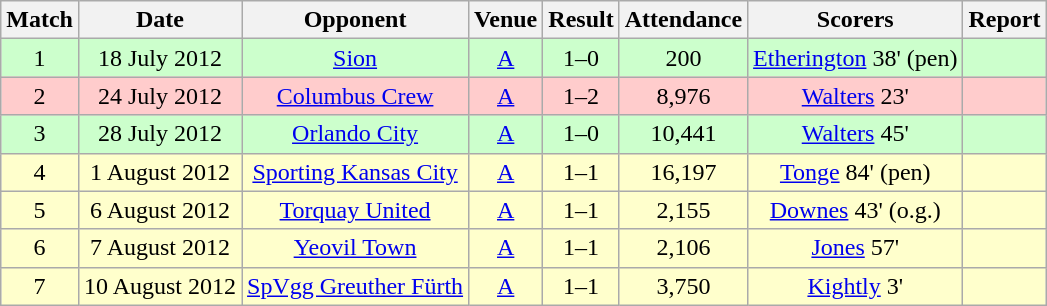<table class="wikitable" style="font-size:100%; text-align:center">
<tr>
<th>Match</th>
<th>Date</th>
<th>Opponent</th>
<th>Venue</th>
<th>Result</th>
<th>Attendance</th>
<th>Scorers</th>
<th>Report</th>
</tr>
<tr style="background: #CCFFCC;">
<td>1</td>
<td>18 July 2012</td>
<td><a href='#'>Sion</a></td>
<td><a href='#'>A</a></td>
<td>1–0</td>
<td>200</td>
<td><a href='#'>Etherington</a> 38' (pen)</td>
<td></td>
</tr>
<tr style="background: #FFCCCC;">
<td>2</td>
<td>24 July 2012</td>
<td><a href='#'>Columbus Crew</a></td>
<td><a href='#'>A</a></td>
<td>1–2</td>
<td>8,976</td>
<td><a href='#'>Walters</a> 23'</td>
<td></td>
</tr>
<tr style="background: #CCFFCC;">
<td>3</td>
<td>28 July 2012</td>
<td><a href='#'>Orlando City</a></td>
<td><a href='#'>A</a></td>
<td>1–0</td>
<td>10,441</td>
<td><a href='#'>Walters</a> 45'</td>
<td></td>
</tr>
<tr style="background: #FFFFCC;">
<td>4</td>
<td>1 August 2012</td>
<td><a href='#'>Sporting Kansas City</a></td>
<td><a href='#'>A</a></td>
<td>1–1</td>
<td>16,197</td>
<td><a href='#'>Tonge</a> 84' (pen)</td>
<td></td>
</tr>
<tr style="background: #FFFFCC;">
<td>5</td>
<td>6 August 2012</td>
<td><a href='#'>Torquay United</a></td>
<td><a href='#'>A</a></td>
<td>1–1</td>
<td>2,155</td>
<td><a href='#'>Downes</a> 43' (o.g.)</td>
<td></td>
</tr>
<tr style="background: #FFFFCC;">
<td>6</td>
<td>7 August 2012</td>
<td><a href='#'>Yeovil Town</a></td>
<td><a href='#'>A</a></td>
<td>1–1</td>
<td>2,106</td>
<td><a href='#'>Jones</a> 57'</td>
<td></td>
</tr>
<tr style="background: #FFFFCC;">
<td>7</td>
<td>10 August 2012</td>
<td><a href='#'>SpVgg Greuther Fürth</a></td>
<td><a href='#'>A</a></td>
<td>1–1</td>
<td>3,750</td>
<td><a href='#'>Kightly</a> 3'</td>
<td></td>
</tr>
</table>
